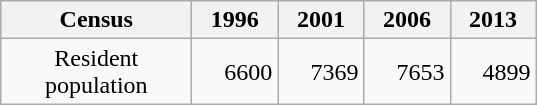<table class="wikitable">
<tr>
<th width="120">Census</th>
<th width="50">1996</th>
<th width="50">2001</th>
<th width="50">2006</th>
<th width="50">2013</th>
</tr>
<tr>
<td align="center">Resident population</td>
<td align="right">6600</td>
<td align="right">7369</td>
<td align="right">7653</td>
<td align="right">4899</td>
</tr>
</table>
